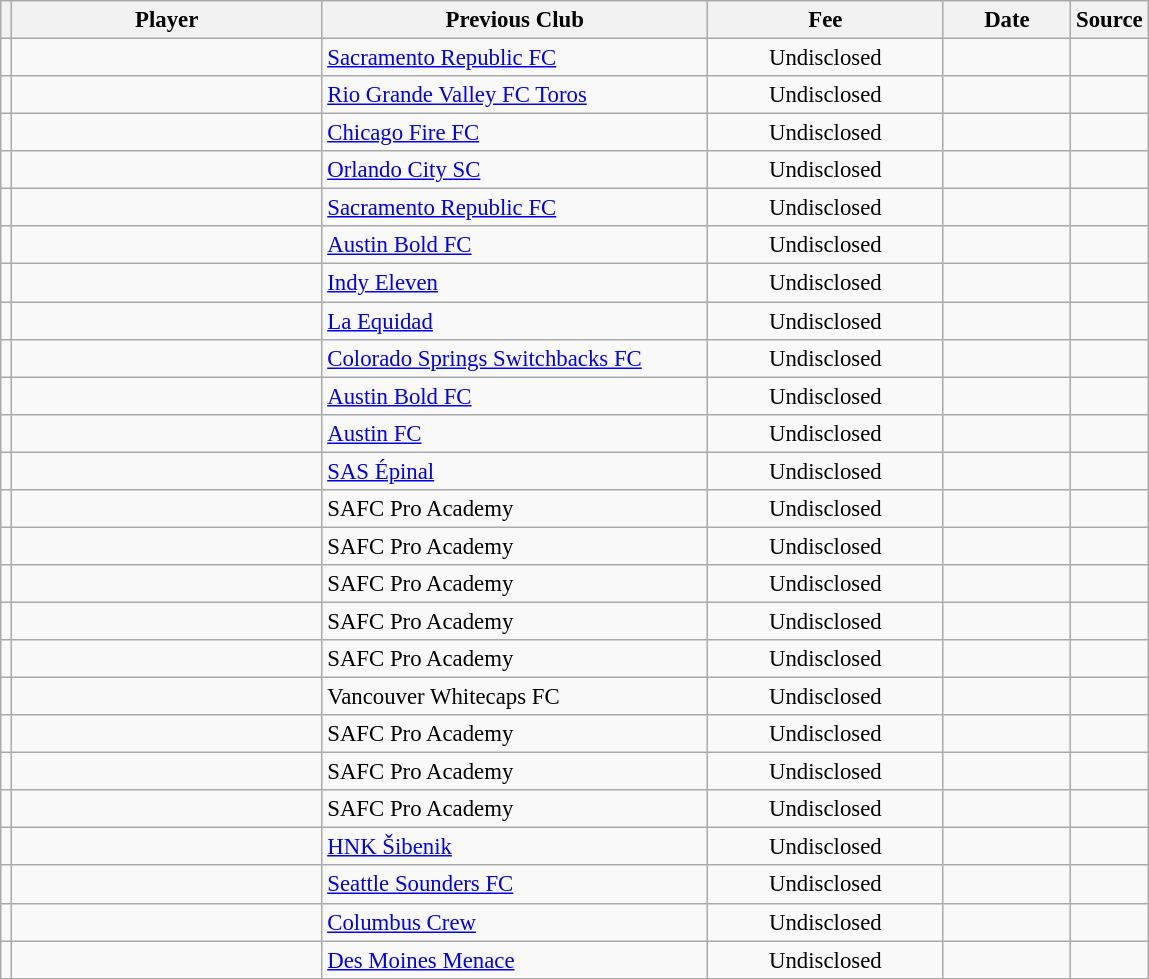<table class="wikitable plainrowheaders sortable" style="font-size:95%">
<tr>
<th></th>
<th scope="col" style="width:200px;">Player</th>
<th scope="col" style="width:250px;">Previous Club</th>
<th scope="col" style="width:150px;">Fee</th>
<th scope="col" style="width:78px;">Date</th>
<th>Source</th>
</tr>
<tr>
<td align=center></td>
<td></td>
<td> <a href='#'>Sacramento Republic FC</a></td>
<td align=center>Undisclosed</td>
<td align=center></td>
<td align=center></td>
</tr>
<tr>
<td align=center></td>
<td></td>
<td> <a href='#'>Rio Grande Valley FC Toros</a></td>
<td align=center>Undisclosed</td>
<td align=center></td>
<td align=center></td>
</tr>
<tr>
<td align=center></td>
<td></td>
<td> <a href='#'>Chicago Fire FC</a></td>
<td align=center>Undisclosed</td>
<td align=center></td>
<td align=center></td>
</tr>
<tr>
<td align=center></td>
<td></td>
<td> <a href='#'>Orlando City SC</a></td>
<td align=center>Undisclosed</td>
<td align=center></td>
<td align=center></td>
</tr>
<tr>
<td align=center></td>
<td></td>
<td> <a href='#'>Sacramento Republic FC</a></td>
<td align=center>Undisclosed</td>
<td align=center></td>
<td align=center></td>
</tr>
<tr>
<td align=center></td>
<td></td>
<td> <a href='#'>Austin Bold FC</a></td>
<td align=center>Undisclosed</td>
<td align=center></td>
<td align=center></td>
</tr>
<tr>
<td align=center></td>
<td></td>
<td> <a href='#'>Indy Eleven</a></td>
<td align=center>Undisclosed</td>
<td align=center></td>
<td align=center></td>
</tr>
<tr>
<td align=center></td>
<td></td>
<td> <a href='#'>La Equidad</a></td>
<td align=center>Undisclosed</td>
<td align=center></td>
<td align=center></td>
</tr>
<tr>
<td align=center></td>
<td></td>
<td> <a href='#'>Colorado Springs Switchbacks FC</a></td>
<td align=center>Undisclosed</td>
<td align=center></td>
<td align=center></td>
</tr>
<tr>
<td align=center></td>
<td></td>
<td> <a href='#'>Austin Bold FC</a></td>
<td align=center>Undisclosed</td>
<td align=center></td>
<td align=center></td>
</tr>
<tr>
<td align=center></td>
<td></td>
<td> <a href='#'>Austin FC</a></td>
<td align=center>Undisclosed</td>
<td align=center></td>
<td align=center></td>
</tr>
<tr>
<td align=center></td>
<td></td>
<td> <a href='#'>SAS Épinal</a></td>
<td align=center>Undisclosed</td>
<td align=center></td>
<td align=center></td>
</tr>
<tr>
<td align=center></td>
<td></td>
<td> SAFC Pro Academy</td>
<td align=center>Undisclosed</td>
<td align=center></td>
<td align=center></td>
</tr>
<tr>
<td align=center></td>
<td></td>
<td> SAFC Pro Academy</td>
<td align=center>Undisclosed</td>
<td align=center></td>
<td align=center></td>
</tr>
<tr>
<td align=center></td>
<td></td>
<td> SAFC Pro Academy</td>
<td align=center>Undisclosed</td>
<td align=center></td>
<td align=center></td>
</tr>
<tr>
<td align=center></td>
<td></td>
<td> SAFC Pro Academy</td>
<td align=center>Undisclosed</td>
<td align=center></td>
<td align=center></td>
</tr>
<tr>
<td align=center></td>
<td></td>
<td> SAFC Pro Academy</td>
<td align=center>Undisclosed</td>
<td align=center></td>
<td align=center></td>
</tr>
<tr>
<td align=center></td>
<td></td>
<td> Vancouver Whitecaps FC</td>
<td align=center>Undisclosed</td>
<td align=center></td>
<td align=center></td>
</tr>
<tr>
<td align=center></td>
<td></td>
<td> SAFC Pro Academy</td>
<td align=center>Undisclosed</td>
<td align=center></td>
<td align=center></td>
</tr>
<tr>
<td align=center></td>
<td></td>
<td> SAFC Pro Academy</td>
<td align=center>Undisclosed</td>
<td align=center></td>
<td align=center></td>
</tr>
<tr>
<td align=center></td>
<td></td>
<td> SAFC Pro Academy</td>
<td align=center>Undisclosed</td>
<td align=center></td>
<td align=center></td>
</tr>
<tr>
<td align=center></td>
<td></td>
<td> <a href='#'>HNK Šibenik</a></td>
<td align=center>Undisclosed</td>
<td align=center></td>
<td align=center></td>
</tr>
<tr>
<td align=center></td>
<td></td>
<td> <a href='#'>Seattle Sounders FC</a></td>
<td align=center>Undisclosed</td>
<td align=center></td>
<td align=center></td>
</tr>
<tr>
<td align=center></td>
<td></td>
<td> <a href='#'>Columbus Crew</a></td>
<td align=center>Undisclosed</td>
<td align=center></td>
<td align=center></td>
</tr>
<tr>
<td align=center></td>
<td></td>
<td> <a href='#'>Des Moines Menace</a></td>
<td align=center>Undisclosed</td>
<td align=center></td>
<td align=center></td>
</tr>
<tr>
</tr>
</table>
